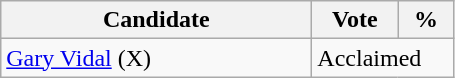<table class="wikitable">
<tr>
<th bgcolor="#DDDDFF" width="200px">Candidate</th>
<th bgcolor="#DDDDFF" width="50px">Vote</th>
<th bgcolor="#DDDDFF" width="30px">%</th>
</tr>
<tr>
<td><a href='#'>Gary Vidal</a> (X)</td>
<td colspan="2">Acclaimed</td>
</tr>
</table>
